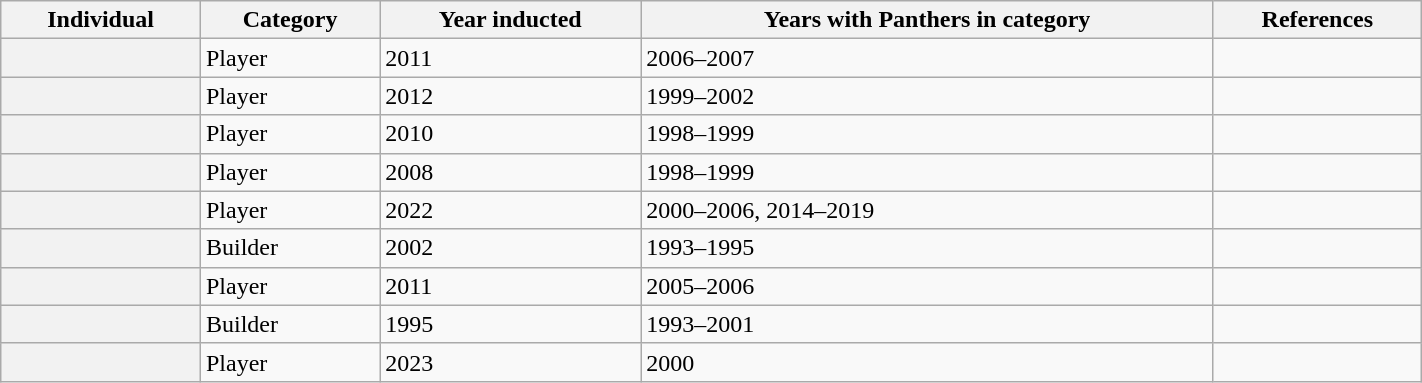<table class="wikitable sortable" width="75%">
<tr>
<th scope="col">Individual</th>
<th scope="col">Category</th>
<th scope="col">Year inducted</th>
<th scope="col">Years with Panthers in category</th>
<th scope="col" class="unsortable">References</th>
</tr>
<tr>
<th scope="row"></th>
<td>Player</td>
<td>2011</td>
<td>2006–2007</td>
<td></td>
</tr>
<tr>
<th scope="row"></th>
<td>Player</td>
<td>2012</td>
<td>1999–2002</td>
<td></td>
</tr>
<tr>
<th scope="row"></th>
<td>Player</td>
<td>2010</td>
<td>1998–1999</td>
<td></td>
</tr>
<tr>
<th scope="row"></th>
<td>Player</td>
<td>2008</td>
<td>1998–1999</td>
<td></td>
</tr>
<tr>
<th scope="row"></th>
<td>Player</td>
<td>2022</td>
<td>2000–2006, 2014–2019</td>
<td></td>
</tr>
<tr>
<th scope="row"></th>
<td>Builder</td>
<td>2002</td>
<td>1993–1995</td>
<td></td>
</tr>
<tr>
<th scope="row"></th>
<td>Player</td>
<td>2011</td>
<td>2005–2006</td>
<td></td>
</tr>
<tr>
<th scope="row"></th>
<td>Builder</td>
<td>1995</td>
<td>1993–2001</td>
<td></td>
</tr>
<tr>
<th scope="row"></th>
<td>Player</td>
<td>2023</td>
<td>2000</td>
<td></td>
</tr>
</table>
